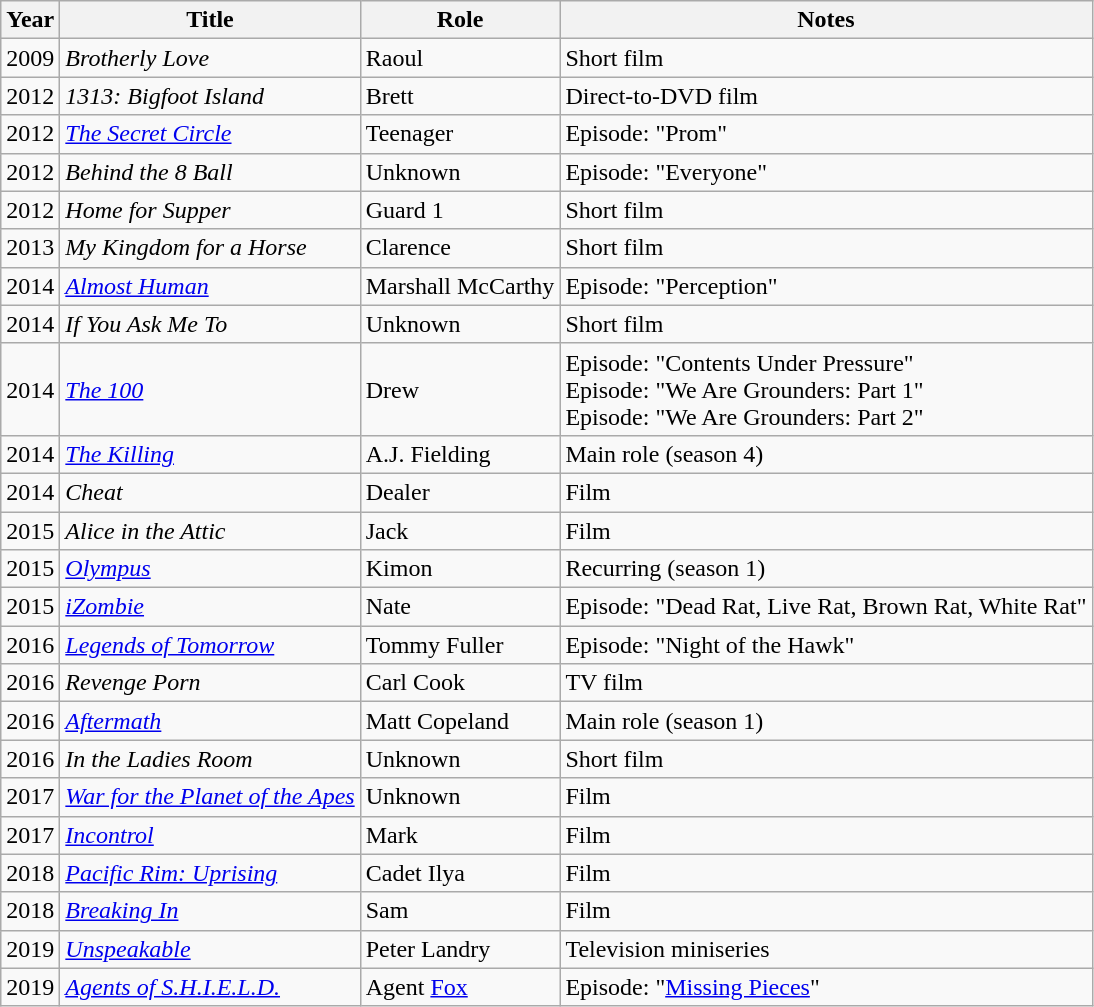<table class="wikitable sortable">
<tr>
<th>Year</th>
<th>Title</th>
<th>Role</th>
<th>Notes</th>
</tr>
<tr>
<td>2009</td>
<td><em>Brotherly Love</em></td>
<td>Raoul</td>
<td>Short film</td>
</tr>
<tr>
<td>2012</td>
<td><em>1313: Bigfoot Island</em></td>
<td>Brett</td>
<td>Direct-to-DVD film</td>
</tr>
<tr>
<td>2012</td>
<td data-sort-value="Secret Circle, The"><em><a href='#'>The Secret Circle</a></em></td>
<td>Teenager</td>
<td>Episode: "Prom"</td>
</tr>
<tr>
<td>2012</td>
<td><em>Behind the 8 Ball</em></td>
<td>Unknown</td>
<td>Episode: "Everyone"</td>
</tr>
<tr>
<td>2012</td>
<td><em>Home for Supper</em></td>
<td>Guard 1</td>
<td>Short film</td>
</tr>
<tr>
<td>2013</td>
<td><em>My Kingdom for a Horse</em></td>
<td>Clarence</td>
<td>Short film</td>
</tr>
<tr>
<td>2014</td>
<td><em><a href='#'>Almost Human</a></em></td>
<td>Marshall McCarthy</td>
<td>Episode: "Perception"</td>
</tr>
<tr>
<td>2014</td>
<td><em>If You Ask Me To</em></td>
<td>Unknown</td>
<td>Short film</td>
</tr>
<tr>
<td>2014</td>
<td data-sort-value="Hundred, The"><em><a href='#'>The 100</a></em></td>
<td>Drew</td>
<td>Episode: "Contents Under Pressure" <br> Episode: "We Are Grounders: Part 1" <br> Episode: "We Are Grounders: Part 2"</td>
</tr>
<tr>
<td>2014</td>
<td data-sort-value="Killing, The"><a href='#'><em>The Killing</em></a></td>
<td>A.J. Fielding</td>
<td>Main role (season 4)</td>
</tr>
<tr>
<td>2014</td>
<td><em>Cheat</em></td>
<td>Dealer</td>
<td>Film</td>
</tr>
<tr>
<td>2015</td>
<td><em>Alice in the Attic</em></td>
<td>Jack</td>
<td>Film</td>
</tr>
<tr>
<td>2015</td>
<td><em><a href='#'>Olympus</a></em></td>
<td>Kimon</td>
<td>Recurring (season 1)</td>
</tr>
<tr>
<td>2015</td>
<td><em><a href='#'>iZombie</a></em></td>
<td>Nate</td>
<td>Episode: "Dead Rat, Live Rat, Brown Rat, White Rat"</td>
</tr>
<tr>
<td>2016</td>
<td><em><a href='#'>Legends of Tomorrow</a></em></td>
<td>Tommy Fuller</td>
<td>Episode: "Night of the Hawk"</td>
</tr>
<tr>
<td>2016</td>
<td><em>Revenge Porn</em></td>
<td>Carl Cook</td>
<td>TV film</td>
</tr>
<tr>
<td>2016</td>
<td><em><a href='#'>Aftermath</a></em></td>
<td>Matt Copeland</td>
<td>Main role (season 1)</td>
</tr>
<tr>
<td>2016</td>
<td><em>In the Ladies Room</em></td>
<td>Unknown</td>
<td>Short film</td>
</tr>
<tr>
<td>2017</td>
<td><em><a href='#'>War for the Planet of the Apes</a></em></td>
<td>Unknown</td>
<td>Film</td>
</tr>
<tr>
<td>2017</td>
<td><em><a href='#'>Incontrol</a></em></td>
<td>Mark</td>
<td>Film</td>
</tr>
<tr>
<td>2018</td>
<td><em><a href='#'>Pacific Rim: Uprising</a></em></td>
<td>Cadet Ilya</td>
<td>Film</td>
</tr>
<tr>
<td>2018</td>
<td><em><a href='#'>Breaking In</a></em></td>
<td>Sam</td>
<td>Film</td>
</tr>
<tr>
<td>2019</td>
<td><em><a href='#'>Unspeakable</a></em></td>
<td>Peter Landry</td>
<td>Television miniseries</td>
</tr>
<tr>
<td>2019</td>
<td><em><a href='#'>Agents of S.H.I.E.L.D.</a></em></td>
<td>Agent <a href='#'>Fox</a></td>
<td>Episode: "<a href='#'>Missing Pieces</a>"</td>
</tr>
</table>
